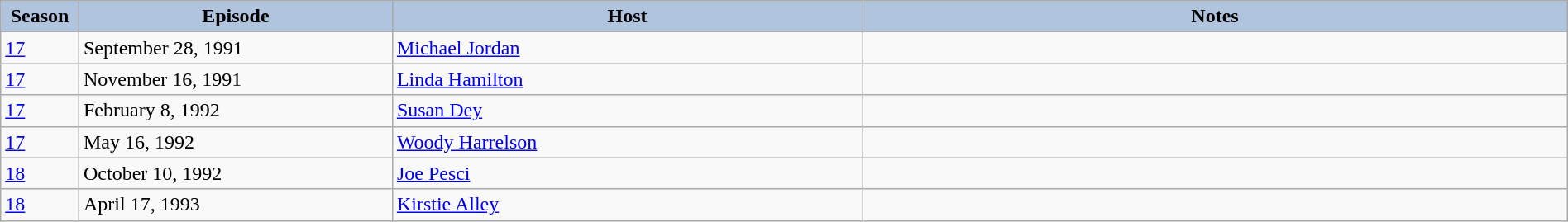<table class="wikitable" style="width:100%;">
<tr>
<th style="background:#B0C4DE;" width="5%">Season</th>
<th style="background:#B0C4DE;" width="20%">Episode</th>
<th style="background:#B0C4DE;" width="30%">Host</th>
<th style="background:#B0C4DE;" width="45%">Notes</th>
</tr>
<tr>
<td><a href='#'>17</a></td>
<td>September 28, 1991</td>
<td><a href='#'>Michael Jordan</a></td>
<td></td>
</tr>
<tr>
<td><a href='#'>17</a></td>
<td>November 16, 1991</td>
<td><a href='#'>Linda Hamilton</a></td>
<td></td>
</tr>
<tr>
<td><a href='#'>17</a></td>
<td>February 8, 1992</td>
<td><a href='#'>Susan Dey</a></td>
<td></td>
</tr>
<tr>
<td><a href='#'>17</a></td>
<td>May 16, 1992</td>
<td><a href='#'>Woody Harrelson</a></td>
<td></td>
</tr>
<tr>
<td><a href='#'>18</a></td>
<td>October 10, 1992</td>
<td><a href='#'>Joe Pesci</a></td>
<td></td>
</tr>
<tr>
<td><a href='#'>18</a></td>
<td>April 17, 1993</td>
<td><a href='#'>Kirstie Alley</a></td>
<td></td>
</tr>
</table>
